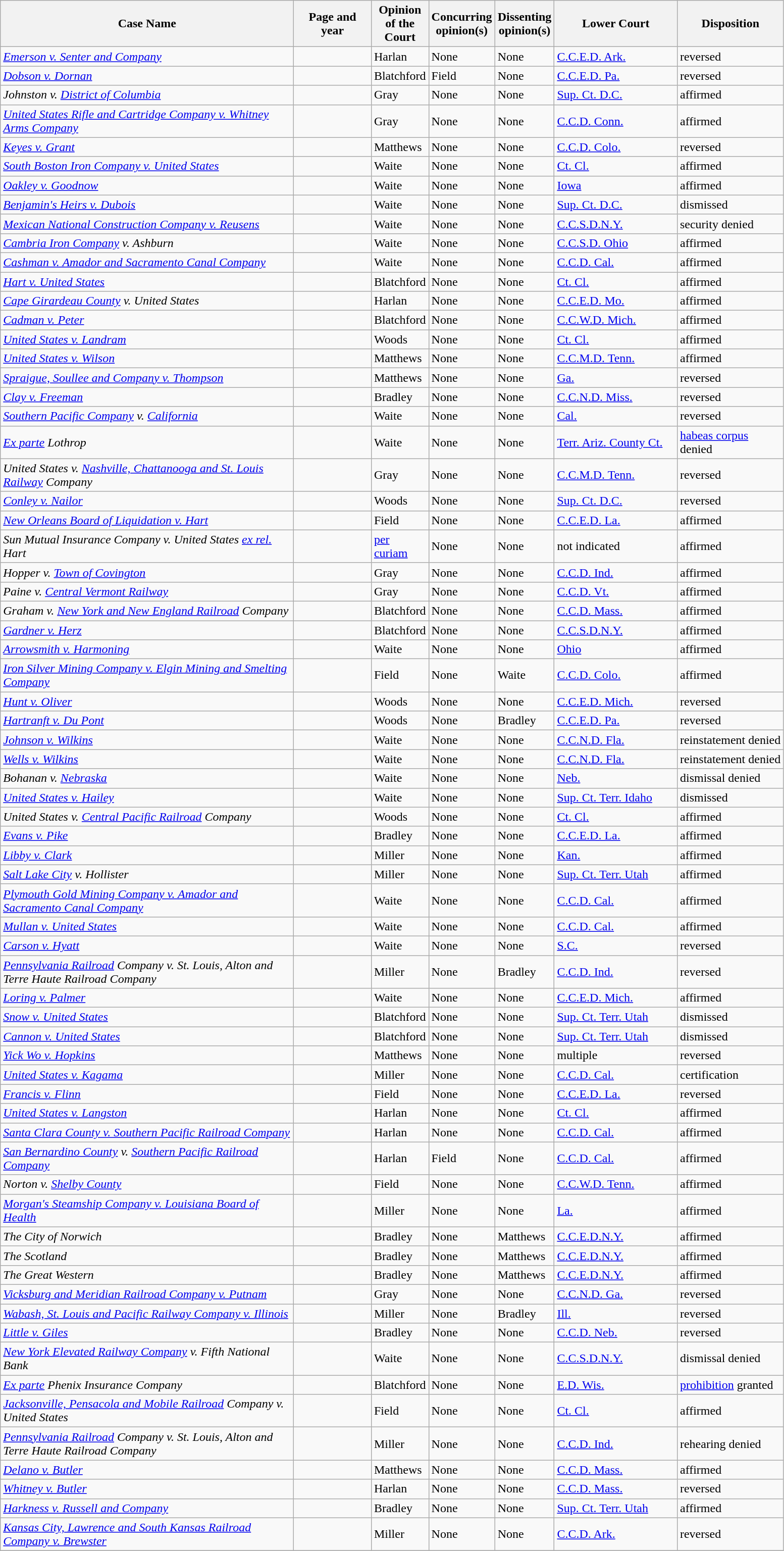<table class="wikitable sortable">
<tr>
<th scope="col" style="width: 380px;">Case Name</th>
<th scope="col" style="width: 95px;">Page and year</th>
<th scope="col" style="width: 10px;">Opinion of the Court</th>
<th scope="col" style="width: 10px;">Concurring opinion(s)</th>
<th scope="col" style="width: 10px;">Dissenting opinion(s)</th>
<th scope="col" style="width: 155px;">Lower Court</th>
<th scope="col" style="width: 133px;">Disposition</th>
</tr>
<tr>
<td><em><a href='#'>Emerson v. Senter and Company</a></em></td>
<td align="right"></td>
<td>Harlan</td>
<td>None</td>
<td>None</td>
<td><a href='#'>C.C.E.D. Ark.</a></td>
<td>reversed</td>
</tr>
<tr>
<td><em><a href='#'>Dobson v. Dornan</a></em></td>
<td align="right"></td>
<td>Blatchford</td>
<td>Field</td>
<td>None</td>
<td><a href='#'>C.C.E.D. Pa.</a></td>
<td>reversed</td>
</tr>
<tr>
<td><em>Johnston v. <a href='#'>District of Columbia</a></em></td>
<td align="right"></td>
<td>Gray</td>
<td>None</td>
<td>None</td>
<td><a href='#'>Sup. Ct. D.C.</a></td>
<td>affirmed</td>
</tr>
<tr>
<td><em><a href='#'>United States Rifle and Cartridge Company v. Whitney Arms Company</a></em></td>
<td align="right"></td>
<td>Gray</td>
<td>None</td>
<td>None</td>
<td><a href='#'>C.C.D. Conn.</a></td>
<td>affirmed</td>
</tr>
<tr>
<td><em><a href='#'>Keyes v. Grant</a></em></td>
<td align="right"></td>
<td>Matthews</td>
<td>None</td>
<td>None</td>
<td><a href='#'>C.C.D. Colo.</a></td>
<td>reversed</td>
</tr>
<tr>
<td><em><a href='#'>South Boston Iron Company v. United States</a></em></td>
<td align="right"></td>
<td>Waite</td>
<td>None</td>
<td>None</td>
<td><a href='#'>Ct. Cl.</a></td>
<td>affirmed</td>
</tr>
<tr>
<td><em><a href='#'>Oakley v. Goodnow</a></em></td>
<td align="right"></td>
<td>Waite</td>
<td>None</td>
<td>None</td>
<td><a href='#'>Iowa</a></td>
<td>affirmed</td>
</tr>
<tr>
<td><em><a href='#'>Benjamin's Heirs v. Dubois</a></em></td>
<td align="right"></td>
<td>Waite</td>
<td>None</td>
<td>None</td>
<td><a href='#'>Sup. Ct. D.C.</a></td>
<td>dismissed</td>
</tr>
<tr>
<td><em><a href='#'>Mexican National Construction Company v. Reusens</a></em></td>
<td align="right"></td>
<td>Waite</td>
<td>None</td>
<td>None</td>
<td><a href='#'>C.C.S.D.N.Y.</a></td>
<td>security denied</td>
</tr>
<tr>
<td><em><a href='#'>Cambria Iron Company</a> v. Ashburn</em></td>
<td align="right"></td>
<td>Waite</td>
<td>None</td>
<td>None</td>
<td><a href='#'>C.C.S.D. Ohio</a></td>
<td>affirmed</td>
</tr>
<tr>
<td><em><a href='#'>Cashman v. Amador and Sacramento Canal Company</a></em></td>
<td align="right"></td>
<td>Waite</td>
<td>None</td>
<td>None</td>
<td><a href='#'>C.C.D. Cal.</a></td>
<td>affirmed</td>
</tr>
<tr>
<td><em><a href='#'>Hart v. United States</a></em></td>
<td align="right"></td>
<td>Blatchford</td>
<td>None</td>
<td>None</td>
<td><a href='#'>Ct. Cl.</a></td>
<td>affirmed</td>
</tr>
<tr>
<td><em><a href='#'>Cape Girardeau County</a> v. United States</em></td>
<td align="right"></td>
<td>Harlan</td>
<td>None</td>
<td>None</td>
<td><a href='#'>C.C.E.D. Mo.</a></td>
<td>affirmed</td>
</tr>
<tr>
<td><em><a href='#'>Cadman v. Peter</a></em></td>
<td align="right"></td>
<td>Blatchford</td>
<td>None</td>
<td>None</td>
<td><a href='#'>C.C.W.D. Mich.</a></td>
<td>affirmed</td>
</tr>
<tr>
<td><em><a href='#'>United States v. Landram</a></em></td>
<td align="right"></td>
<td>Woods</td>
<td>None</td>
<td>None</td>
<td><a href='#'>Ct. Cl.</a></td>
<td>affirmed</td>
</tr>
<tr>
<td><em><a href='#'>United States v. Wilson</a></em></td>
<td align="right"></td>
<td>Matthews</td>
<td>None</td>
<td>None</td>
<td><a href='#'>C.C.M.D. Tenn.</a></td>
<td>affirmed</td>
</tr>
<tr>
<td><em><a href='#'>Spraigue, Soullee and Company v. Thompson</a></em></td>
<td align="right"></td>
<td>Matthews</td>
<td>None</td>
<td>None</td>
<td><a href='#'>Ga.</a></td>
<td>reversed</td>
</tr>
<tr>
<td><em><a href='#'>Clay v. Freeman</a></em></td>
<td align="right"></td>
<td>Bradley</td>
<td>None</td>
<td>None</td>
<td><a href='#'>C.C.N.D. Miss.</a></td>
<td>reversed</td>
</tr>
<tr>
<td><em><a href='#'>Southern Pacific Company</a> v. <a href='#'>California</a></em></td>
<td align="right"></td>
<td>Waite</td>
<td>None</td>
<td>None</td>
<td><a href='#'>Cal.</a></td>
<td>reversed</td>
</tr>
<tr>
<td><em><a href='#'>Ex parte</a> Lothrop</em></td>
<td align="right"></td>
<td>Waite</td>
<td>None</td>
<td>None</td>
<td><a href='#'>Terr. Ariz. County Ct.</a></td>
<td><a href='#'>habeas corpus</a> denied</td>
</tr>
<tr>
<td><em>United States v. <a href='#'>Nashville, Chattanooga and St. Louis Railway</a> Company</em></td>
<td align="right"></td>
<td>Gray</td>
<td>None</td>
<td>None</td>
<td><a href='#'>C.C.M.D. Tenn.</a></td>
<td>reversed</td>
</tr>
<tr>
<td><em><a href='#'>Conley v. Nailor</a></em></td>
<td align="right"></td>
<td>Woods</td>
<td>None</td>
<td>None</td>
<td><a href='#'>Sup. Ct. D.C.</a></td>
<td>reversed</td>
</tr>
<tr>
<td><em><a href='#'>New Orleans Board of Liquidation v. Hart</a></em></td>
<td align="right"></td>
<td>Field</td>
<td>None</td>
<td>None</td>
<td><a href='#'>C.C.E.D. La.</a></td>
<td>affirmed</td>
</tr>
<tr>
<td><em>Sun Mutual Insurance Company v. United States <a href='#'>ex rel.</a> Hart</em></td>
<td align="right"></td>
<td><a href='#'>per curiam</a></td>
<td>None</td>
<td>None</td>
<td>not indicated</td>
<td>affirmed</td>
</tr>
<tr>
<td><em>Hopper v. <a href='#'>Town of Covington</a></em></td>
<td align="right"></td>
<td>Gray</td>
<td>None</td>
<td>None</td>
<td><a href='#'>C.C.D. Ind.</a></td>
<td>affirmed</td>
</tr>
<tr>
<td><em>Paine v. <a href='#'>Central Vermont Railway</a></em></td>
<td align="right"></td>
<td>Gray</td>
<td>None</td>
<td>None</td>
<td><a href='#'>C.C.D. Vt.</a></td>
<td>affirmed</td>
</tr>
<tr>
<td><em>Graham v. <a href='#'>New York and New England Railroad</a> Company</em></td>
<td align="right"></td>
<td>Blatchford</td>
<td>None</td>
<td>None</td>
<td><a href='#'>C.C.D. Mass.</a></td>
<td>affirmed</td>
</tr>
<tr>
<td><em><a href='#'>Gardner v. Herz</a></em></td>
<td align="right"></td>
<td>Blatchford</td>
<td>None</td>
<td>None</td>
<td><a href='#'>C.C.S.D.N.Y.</a></td>
<td>affirmed</td>
</tr>
<tr>
<td><em><a href='#'>Arrowsmith v. Harmoning</a></em></td>
<td align="right"></td>
<td>Waite</td>
<td>None</td>
<td>None</td>
<td><a href='#'>Ohio</a></td>
<td>affirmed</td>
</tr>
<tr>
<td><em><a href='#'>Iron Silver Mining Company v. Elgin Mining and Smelting Company</a></em></td>
<td align="right"></td>
<td>Field</td>
<td>None</td>
<td>Waite</td>
<td><a href='#'>C.C.D. Colo.</a></td>
<td>affirmed</td>
</tr>
<tr>
<td><em><a href='#'>Hunt v. Oliver</a></em></td>
<td align="right"></td>
<td>Woods</td>
<td>None</td>
<td>None</td>
<td><a href='#'>C.C.E.D. Mich.</a></td>
<td>reversed</td>
</tr>
<tr>
<td><em><a href='#'>Hartranft v. Du Pont</a></em></td>
<td align="right"></td>
<td>Woods</td>
<td>None</td>
<td>Bradley</td>
<td><a href='#'>C.C.E.D. Pa.</a></td>
<td>reversed</td>
</tr>
<tr>
<td><em><a href='#'>Johnson v. Wilkins</a></em></td>
<td align="right"></td>
<td>Waite</td>
<td>None</td>
<td>None</td>
<td><a href='#'>C.C.N.D. Fla.</a></td>
<td>reinstatement denied</td>
</tr>
<tr>
<td><em><a href='#'>Wells v. Wilkins</a></em></td>
<td align="right"></td>
<td>Waite</td>
<td>None</td>
<td>None</td>
<td><a href='#'>C.C.N.D. Fla.</a></td>
<td>reinstatement denied</td>
</tr>
<tr>
<td><em>Bohanan v. <a href='#'>Nebraska</a></em></td>
<td align="right"></td>
<td>Waite</td>
<td>None</td>
<td>None</td>
<td><a href='#'>Neb.</a></td>
<td>dismissal denied</td>
</tr>
<tr>
<td><em><a href='#'>United States v. Hailey</a></em></td>
<td align="right"></td>
<td>Waite</td>
<td>None</td>
<td>None</td>
<td><a href='#'>Sup. Ct. Terr. Idaho</a></td>
<td>dismissed</td>
</tr>
<tr>
<td><em>United States v. <a href='#'>Central Pacific Railroad</a> Company</em></td>
<td align="right"></td>
<td>Woods</td>
<td>None</td>
<td>None</td>
<td><a href='#'>Ct. Cl.</a></td>
<td>affirmed</td>
</tr>
<tr>
<td><em><a href='#'>Evans v. Pike</a></em></td>
<td align="right"></td>
<td>Bradley</td>
<td>None</td>
<td>None</td>
<td><a href='#'>C.C.E.D. La.</a></td>
<td>affirmed</td>
</tr>
<tr>
<td><em><a href='#'>Libby v. Clark</a></em></td>
<td align="right"></td>
<td>Miller</td>
<td>None</td>
<td>None</td>
<td><a href='#'>Kan.</a></td>
<td>affirmed</td>
</tr>
<tr>
<td><em><a href='#'>Salt Lake City</a> v. Hollister</em></td>
<td align="right"></td>
<td>Miller</td>
<td>None</td>
<td>None</td>
<td><a href='#'>Sup. Ct. Terr. Utah</a></td>
<td>affirmed</td>
</tr>
<tr>
<td><em><a href='#'>Plymouth Gold Mining Company v. Amador and Sacramento Canal Company</a></em></td>
<td align="right"></td>
<td>Waite</td>
<td>None</td>
<td>None</td>
<td><a href='#'>C.C.D. Cal.</a></td>
<td>affirmed</td>
</tr>
<tr>
<td><em><a href='#'>Mullan v. United States</a></em></td>
<td align="right"></td>
<td>Waite</td>
<td>None</td>
<td>None</td>
<td><a href='#'>C.C.D. Cal.</a></td>
<td>affirmed</td>
</tr>
<tr>
<td><em><a href='#'>Carson v. Hyatt</a></em></td>
<td align="right"></td>
<td>Waite</td>
<td>None</td>
<td>None</td>
<td><a href='#'>S.C.</a></td>
<td>reversed</td>
</tr>
<tr>
<td><em><a href='#'>Pennsylvania Railroad</a> Company v. St. Louis, Alton and Terre Haute Railroad Company</em></td>
<td align="right"></td>
<td>Miller</td>
<td>None</td>
<td>Bradley</td>
<td><a href='#'>C.C.D. Ind.</a></td>
<td>reversed</td>
</tr>
<tr>
<td><em><a href='#'>Loring v. Palmer</a></em></td>
<td align="right"></td>
<td>Waite</td>
<td>None</td>
<td>None</td>
<td><a href='#'>C.C.E.D. Mich.</a></td>
<td>affirmed</td>
</tr>
<tr>
<td><em><a href='#'>Snow v. United States</a></em></td>
<td align="right"></td>
<td>Blatchford</td>
<td>None</td>
<td>None</td>
<td><a href='#'>Sup. Ct. Terr. Utah</a></td>
<td>dismissed</td>
</tr>
<tr>
<td><em><a href='#'>Cannon v. United States</a></em></td>
<td align="right"></td>
<td>Blatchford</td>
<td>None</td>
<td>None</td>
<td><a href='#'>Sup. Ct. Terr. Utah</a></td>
<td>dismissed</td>
</tr>
<tr>
<td><em><a href='#'>Yick Wo v. Hopkins</a></em></td>
<td align="right"></td>
<td>Matthews</td>
<td>None</td>
<td>None</td>
<td>multiple</td>
<td>reversed</td>
</tr>
<tr>
<td><em><a href='#'>United States v. Kagama</a></em></td>
<td align="right"></td>
<td>Miller</td>
<td>None</td>
<td>None</td>
<td><a href='#'>C.C.D. Cal.</a></td>
<td>certification</td>
</tr>
<tr>
<td><em><a href='#'>Francis v. Flinn</a></em></td>
<td align="right"></td>
<td>Field</td>
<td>None</td>
<td>None</td>
<td><a href='#'>C.C.E.D. La.</a></td>
<td>reversed</td>
</tr>
<tr>
<td><em><a href='#'>United States v. Langston</a></em></td>
<td align="right"></td>
<td>Harlan</td>
<td>None</td>
<td>None</td>
<td><a href='#'>Ct. Cl.</a></td>
<td>affirmed</td>
</tr>
<tr>
<td><em><a href='#'>Santa Clara County v. Southern Pacific Railroad Company</a></em></td>
<td align="right"></td>
<td>Harlan</td>
<td>None</td>
<td>None</td>
<td><a href='#'>C.C.D. Cal.</a></td>
<td>affirmed</td>
</tr>
<tr>
<td><em><a href='#'>San Bernardino County</a> v. <a href='#'>Southern Pacific Railroad Company</a></em></td>
<td align="right"></td>
<td>Harlan</td>
<td>Field</td>
<td>None</td>
<td><a href='#'>C.C.D. Cal.</a></td>
<td>affirmed</td>
</tr>
<tr>
<td><em>Norton v. <a href='#'>Shelby County</a></em></td>
<td align="right"></td>
<td>Field</td>
<td>None</td>
<td>None</td>
<td><a href='#'>C.C.W.D. Tenn.</a></td>
<td>affirmed</td>
</tr>
<tr>
<td><em><a href='#'>Morgan's Steamship Company v. Louisiana Board of Health</a></em></td>
<td align="right"></td>
<td>Miller</td>
<td>None</td>
<td>None</td>
<td><a href='#'>La.</a></td>
<td>affirmed</td>
</tr>
<tr>
<td><em>The City of Norwich</em></td>
<td align="right"></td>
<td>Bradley</td>
<td>None</td>
<td>Matthews</td>
<td><a href='#'>C.C.E.D.N.Y.</a></td>
<td>affirmed</td>
</tr>
<tr>
<td><em>The Scotland</em></td>
<td align="right"></td>
<td>Bradley</td>
<td>None</td>
<td>Matthews</td>
<td><a href='#'>C.C.E.D.N.Y.</a></td>
<td>affirmed</td>
</tr>
<tr>
<td><em>The Great Western</em></td>
<td align="right"></td>
<td>Bradley</td>
<td>None</td>
<td>Matthews</td>
<td><a href='#'>C.C.E.D.N.Y.</a></td>
<td>affirmed</td>
</tr>
<tr>
<td><em><a href='#'>Vicksburg and Meridian Railroad Company v. Putnam</a></em></td>
<td align="right"></td>
<td>Gray</td>
<td>None</td>
<td>None</td>
<td><a href='#'>C.C.N.D. Ga.</a></td>
<td>reversed</td>
</tr>
<tr>
<td><em><a href='#'>Wabash, St. Louis and Pacific Railway Company v. Illinois</a></em></td>
<td align="right"></td>
<td>Miller</td>
<td>None</td>
<td>Bradley</td>
<td><a href='#'>Ill.</a></td>
<td>reversed</td>
</tr>
<tr>
<td><em><a href='#'>Little v. Giles</a></em></td>
<td align="right"></td>
<td>Bradley</td>
<td>None</td>
<td>None</td>
<td><a href='#'>C.C.D. Neb.</a></td>
<td>reversed</td>
</tr>
<tr>
<td><em><a href='#'>New York Elevated Railway Company</a> v. Fifth National Bank</em></td>
<td align="right"></td>
<td>Waite</td>
<td>None</td>
<td>None</td>
<td><a href='#'>C.C.S.D.N.Y.</a></td>
<td>dismissal denied</td>
</tr>
<tr>
<td><em><a href='#'>Ex parte</a> Phenix Insurance Company</em></td>
<td align="right"></td>
<td>Blatchford</td>
<td>None</td>
<td>None</td>
<td><a href='#'>E.D. Wis.</a></td>
<td><a href='#'>prohibition</a> granted</td>
</tr>
<tr>
<td><em><a href='#'>Jacksonville, Pensacola and Mobile Railroad</a> Company v. United States</em></td>
<td align="right"></td>
<td>Field</td>
<td>None</td>
<td>None</td>
<td><a href='#'>Ct. Cl.</a></td>
<td>affirmed</td>
</tr>
<tr>
<td><em><a href='#'>Pennsylvania Railroad</a> Company v. St. Louis, Alton and Terre Haute Railroad Company</em></td>
<td align="right"></td>
<td>Miller</td>
<td>None</td>
<td>None</td>
<td><a href='#'>C.C.D. Ind.</a></td>
<td>rehearing denied</td>
</tr>
<tr>
<td><em><a href='#'>Delano v. Butler</a></em></td>
<td align="right"></td>
<td>Matthews</td>
<td>None</td>
<td>None</td>
<td><a href='#'>C.C.D. Mass.</a></td>
<td>affirmed</td>
</tr>
<tr>
<td><em><a href='#'>Whitney v. Butler</a></em></td>
<td align="right"></td>
<td>Harlan</td>
<td>None</td>
<td>None</td>
<td><a href='#'>C.C.D. Mass.</a></td>
<td>reversed</td>
</tr>
<tr>
<td><em><a href='#'>Harkness v. Russell and Company</a></em></td>
<td align="right"></td>
<td>Bradley</td>
<td>None</td>
<td>None</td>
<td><a href='#'>Sup. Ct. Terr. Utah</a></td>
<td>affirmed</td>
</tr>
<tr>
<td><em><a href='#'>Kansas City, Lawrence and South Kansas Railroad Company v. Brewster</a></em></td>
<td align="right"></td>
<td>Miller</td>
<td>None</td>
<td>None</td>
<td><a href='#'>C.C.D. Ark.</a></td>
<td>reversed</td>
</tr>
<tr>
</tr>
</table>
